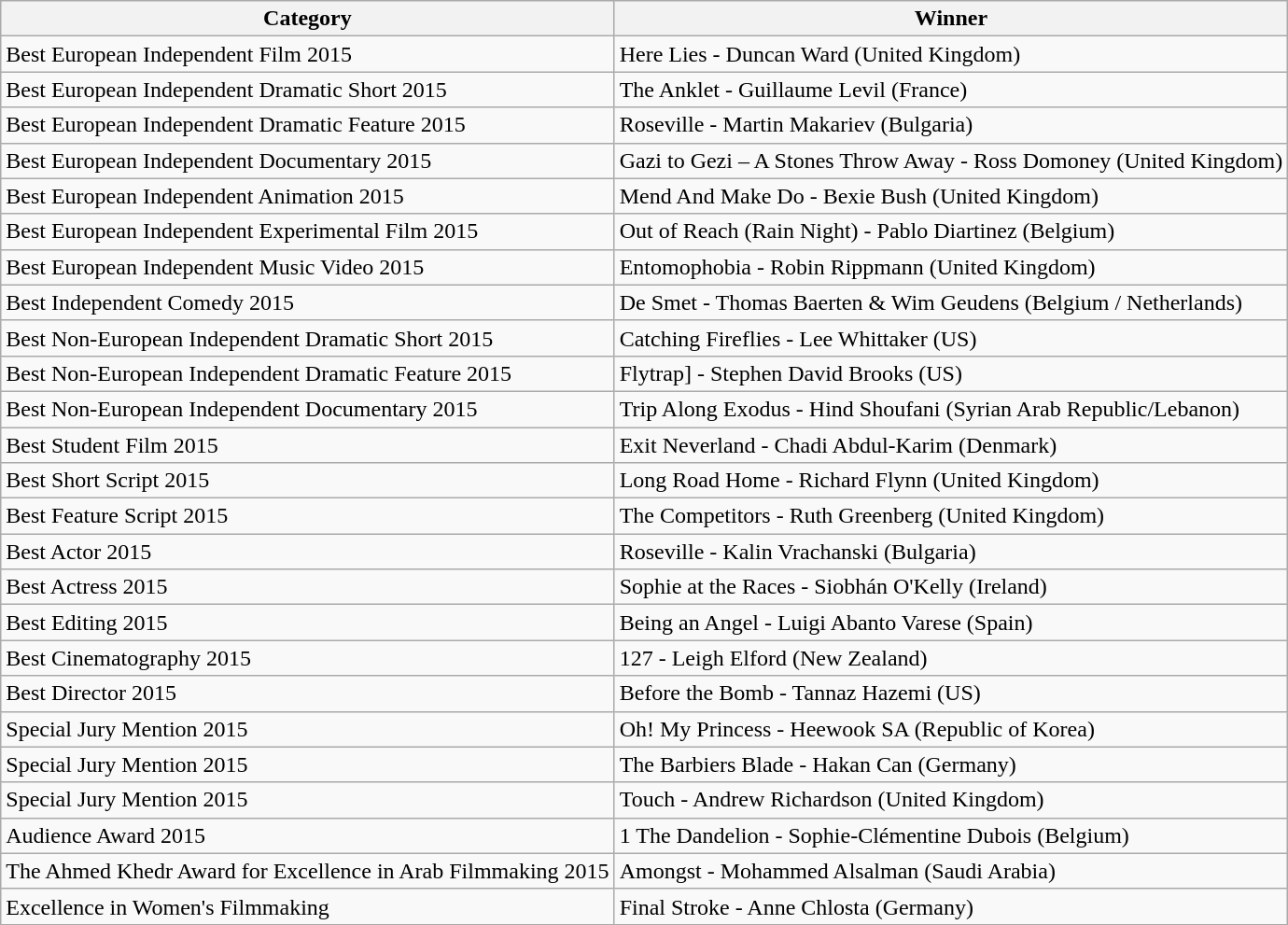<table class="wikitable sortable">
<tr>
<th>Category</th>
<th>Winner</th>
</tr>
<tr>
<td>Best European Independent Film 2015</td>
<td>Here Lies - Duncan Ward (United Kingdom)</td>
</tr>
<tr>
<td>Best European Independent Dramatic Short 2015</td>
<td>The Anklet - Guillaume Levil (France)</td>
</tr>
<tr>
<td>Best European Independent Dramatic Feature 2015</td>
<td>Roseville - Martin Makariev (Bulgaria)</td>
</tr>
<tr>
<td>Best European Independent Documentary 2015</td>
<td>Gazi to Gezi – A Stones Throw Away - Ross Domoney (United Kingdom)</td>
</tr>
<tr>
<td>Best European Independent Animation 2015</td>
<td>Mend And Make Do - Bexie Bush (United Kingdom)</td>
</tr>
<tr>
<td>Best European Independent Experimental Film 2015</td>
<td>Out of Reach (Rain Night) - Pablo Diartinez (Belgium)</td>
</tr>
<tr>
<td>Best European Independent Music Video 2015</td>
<td>Entomophobia - Robin Rippmann (United Kingdom)</td>
</tr>
<tr>
<td>Best Independent Comedy 2015</td>
<td>De Smet - Thomas Baerten & Wim Geudens (Belgium / Netherlands)</td>
</tr>
<tr>
<td>Best Non-European Independent Dramatic Short 2015</td>
<td>Catching Fireflies - Lee Whittaker (US)</td>
</tr>
<tr>
<td>Best Non-European Independent Dramatic Feature 2015</td>
<td>Flytrap] - Stephen David Brooks (US)</td>
</tr>
<tr>
<td>Best Non-European Independent Documentary 2015</td>
<td>Trip Along Exodus - Hind Shoufani (Syrian Arab Republic/Lebanon)</td>
</tr>
<tr>
<td>Best Student Film 2015</td>
<td>Exit Neverland - Chadi Abdul-Karim (Denmark)</td>
</tr>
<tr>
<td>Best Short Script 2015</td>
<td>Long Road Home - Richard Flynn (United Kingdom)</td>
</tr>
<tr>
<td>Best Feature Script 2015</td>
<td>The Competitors - Ruth Greenberg (United Kingdom)</td>
</tr>
<tr>
<td>Best Actor 2015</td>
<td>Roseville - Kalin Vrachanski (Bulgaria)</td>
</tr>
<tr>
<td>Best Actress 2015</td>
<td>Sophie at the Races - Siobhán O'Kelly (Ireland)</td>
</tr>
<tr>
<td>Best Editing 2015</td>
<td>Being an Angel - Luigi Abanto Varese (Spain)</td>
</tr>
<tr>
<td>Best Cinematography 2015</td>
<td>127 - Leigh Elford (New Zealand)</td>
</tr>
<tr>
<td>Best Director 2015</td>
<td>Before the Bomb - Tannaz Hazemi (US)</td>
</tr>
<tr>
<td>Special Jury Mention 2015</td>
<td>Oh! My Princess - Heewook SA (Republic of Korea)</td>
</tr>
<tr>
<td>Special Jury Mention 2015</td>
<td>The Barbiers Blade - Hakan Can (Germany)</td>
</tr>
<tr>
<td>Special Jury Mention 2015</td>
<td>Touch - Andrew Richardson (United Kingdom)</td>
</tr>
<tr>
<td>Audience Award 2015</td>
<td>1 The Dandelion - Sophie-Clémentine Dubois (Belgium)</td>
</tr>
<tr>
<td>The Ahmed Khedr Award for Excellence in Arab Filmmaking 2015</td>
<td>Amongst - Mohammed Alsalman (Saudi Arabia)</td>
</tr>
<tr>
<td>Excellence in Women's Filmmaking</td>
<td>Final Stroke - Anne Chlosta (Germany)</td>
</tr>
</table>
